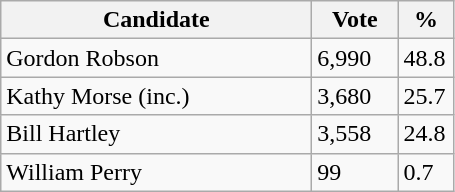<table class="wikitable">
<tr>
<th bgcolor="#DDDDFF" width="200px">Candidate</th>
<th bgcolor="#DDDDFF" width="50px">Vote</th>
<th bgcolor="#DDDDFF" width="30px">%</th>
</tr>
<tr>
<td>Gordon Robson</td>
<td>6,990</td>
<td>48.8</td>
</tr>
<tr>
<td>Kathy Morse (inc.)</td>
<td>3,680</td>
<td>25.7</td>
</tr>
<tr>
<td>Bill Hartley</td>
<td>3,558</td>
<td>24.8</td>
</tr>
<tr>
<td>William Perry</td>
<td>99</td>
<td>0.7</td>
</tr>
</table>
